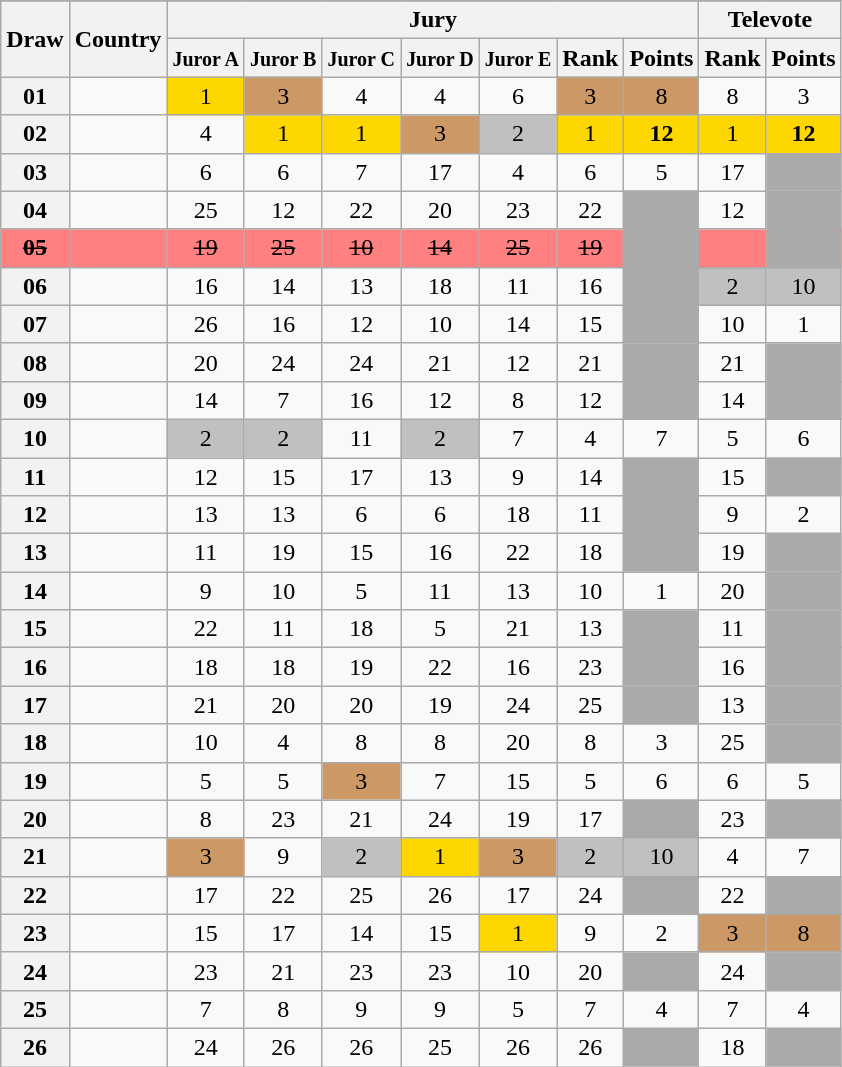<table class="sortable wikitable collapsible plainrowheaders" style="text-align:center;">
<tr>
</tr>
<tr>
<th scope="col" rowspan="2">Draw</th>
<th scope="col" rowspan="2">Country</th>
<th scope="col" colspan="7">Jury</th>
<th scope="col" colspan="2">Televote</th>
</tr>
<tr>
<th scope="col"><small>Juror A</small></th>
<th scope="col"><small>Juror B</small></th>
<th scope="col"><small>Juror C</small></th>
<th scope="col"><small>Juror D</small></th>
<th scope="col"><small>Juror E</small></th>
<th scope="col">Rank</th>
<th scope="col" class="unsortable">Points</th>
<th scope="col">Rank</th>
<th scope="col" class="unsortable">Points</th>
</tr>
<tr>
<th scope="row" style="text-align:center;">01</th>
<td style="text-align:left;"></td>
<td style="background:gold;">1</td>
<td style="background:#CC9966;">3</td>
<td>4</td>
<td>4</td>
<td>6</td>
<td style="background:#CC9966;">3</td>
<td style="background:#CC9966;">8</td>
<td>8</td>
<td>3</td>
</tr>
<tr>
<th scope="row" style="text-align:center;">02</th>
<td style="text-align:left;"></td>
<td>4</td>
<td style="background:gold;">1</td>
<td style="background:gold;">1</td>
<td style="background:#CC9966;">3</td>
<td style="background:silver;">2</td>
<td style="background:gold;">1</td>
<td style="background:gold;"><strong>12</strong></td>
<td style="background:gold;">1</td>
<td style="background:gold;"><strong>12</strong></td>
</tr>
<tr>
<th scope="row" style="text-align:center;">03</th>
<td style="text-align:left;"></td>
<td>6</td>
<td>6</td>
<td>7</td>
<td>17</td>
<td>4</td>
<td>6</td>
<td>5</td>
<td>17</td>
<td style="background:#AAAAAA;"></td>
</tr>
<tr>
<th scope="row" style="text-align:center;">04</th>
<td style="text-align:left;"></td>
<td>25</td>
<td>12</td>
<td>22</td>
<td>20</td>
<td>23</td>
<td>22</td>
<td style="background:#AAAAAA;"></td>
<td>12</td>
<td style="background:#AAAAAA;"></td>
</tr>
<tr style="background:#FE8080">
<th scope="row" style="text-align:center; background:#FE8080"><s>05</s></th>
<td style="text-align:left;"><s></s> </td>
<td><s>19</s></td>
<td><s>25</s></td>
<td><s>10</s></td>
<td><s>14</s></td>
<td><s>25</s></td>
<td><s>19</s></td>
<td style="background:#AAAAAA;"></td>
<td></td>
<td style="background:#AAAAAA;"></td>
</tr>
<tr>
<th scope="row" style="text-align:center;">06</th>
<td style="text-align:left;"></td>
<td>16</td>
<td>14</td>
<td>13</td>
<td>18</td>
<td>11</td>
<td>16</td>
<td style="background:#AAAAAA;"></td>
<td style="background:silver;">2</td>
<td style="background:silver;">10</td>
</tr>
<tr>
<th scope="row" style="text-align:center;">07</th>
<td style="text-align:left;"></td>
<td>26</td>
<td>16</td>
<td>12</td>
<td>10</td>
<td>14</td>
<td>15</td>
<td style="background:#AAAAAA;"></td>
<td>10</td>
<td>1</td>
</tr>
<tr>
<th scope="row" style="text-align:center;">08</th>
<td style="text-align:left;"></td>
<td>20</td>
<td>24</td>
<td>24</td>
<td>21</td>
<td>12</td>
<td>21</td>
<td style="background:#AAAAAA;"></td>
<td>21</td>
<td style="background:#AAAAAA;"></td>
</tr>
<tr>
<th scope="row" style="text-align:center;">09</th>
<td style="text-align:left;"></td>
<td>14</td>
<td>7</td>
<td>16</td>
<td>12</td>
<td>8</td>
<td>12</td>
<td style="background:#AAAAAA;"></td>
<td>14</td>
<td style="background:#AAAAAA;"></td>
</tr>
<tr>
<th scope="row" style="text-align:center;">10</th>
<td style="text-align:left;"></td>
<td style="background:silver;">2</td>
<td style="background:silver;">2</td>
<td>11</td>
<td style="background:silver;">2</td>
<td>7</td>
<td>4</td>
<td>7</td>
<td>5</td>
<td>6</td>
</tr>
<tr>
<th scope="row" style="text-align:center;">11</th>
<td style="text-align:left;"></td>
<td>12</td>
<td>15</td>
<td>17</td>
<td>13</td>
<td>9</td>
<td>14</td>
<td style="background:#AAAAAA;"></td>
<td>15</td>
<td style="background:#AAAAAA;"></td>
</tr>
<tr>
<th scope="row" style="text-align:center;">12</th>
<td style="text-align:left;"></td>
<td>13</td>
<td>13</td>
<td>6</td>
<td>6</td>
<td>18</td>
<td>11</td>
<td style="background:#AAAAAA;"></td>
<td>9</td>
<td>2</td>
</tr>
<tr>
<th scope="row" style="text-align:center;">13</th>
<td style="text-align:left;"></td>
<td>11</td>
<td>19</td>
<td>15</td>
<td>16</td>
<td>22</td>
<td>18</td>
<td style="background:#AAAAAA;"></td>
<td>19</td>
<td style="background:#AAAAAA;"></td>
</tr>
<tr>
<th scope="row" style="text-align:center;">14</th>
<td style="text-align:left;"></td>
<td>9</td>
<td>10</td>
<td>5</td>
<td>11</td>
<td>13</td>
<td>10</td>
<td>1</td>
<td>20</td>
<td style="background:#AAAAAA;"></td>
</tr>
<tr>
<th scope="row" style="text-align:center;">15</th>
<td style="text-align:left;"></td>
<td>22</td>
<td>11</td>
<td>18</td>
<td>5</td>
<td>21</td>
<td>13</td>
<td style="background:#AAAAAA;"></td>
<td>11</td>
<td style="background:#AAAAAA;"></td>
</tr>
<tr>
<th scope="row" style="text-align:center;">16</th>
<td style="text-align:left;"></td>
<td>18</td>
<td>18</td>
<td>19</td>
<td>22</td>
<td>16</td>
<td>23</td>
<td style="background:#AAAAAA;"></td>
<td>16</td>
<td style="background:#AAAAAA;"></td>
</tr>
<tr>
<th scope="row" style="text-align:center;">17</th>
<td style="text-align:left;"></td>
<td>21</td>
<td>20</td>
<td>20</td>
<td>19</td>
<td>24</td>
<td>25</td>
<td style="background:#AAAAAA;"></td>
<td>13</td>
<td style="background:#AAAAAA;"></td>
</tr>
<tr>
<th scope="row" style="text-align:center;">18</th>
<td style="text-align:left;"></td>
<td>10</td>
<td>4</td>
<td>8</td>
<td>8</td>
<td>20</td>
<td>8</td>
<td>3</td>
<td>25</td>
<td style="background:#AAAAAA;"></td>
</tr>
<tr>
<th scope="row" style="text-align:center;">19</th>
<td style="text-align:left;"></td>
<td>5</td>
<td>5</td>
<td style="background:#CC9966;">3</td>
<td>7</td>
<td>15</td>
<td>5</td>
<td>6</td>
<td>6</td>
<td>5</td>
</tr>
<tr>
<th scope="row" style="text-align:center;">20</th>
<td style="text-align:left;"></td>
<td>8</td>
<td>23</td>
<td>21</td>
<td>24</td>
<td>19</td>
<td>17</td>
<td style="background:#AAAAAA;"></td>
<td>23</td>
<td style="background:#AAAAAA;"></td>
</tr>
<tr>
<th scope="row" style="text-align:center;">21</th>
<td style="text-align:left;"></td>
<td style="background:#CC9966;">3</td>
<td>9</td>
<td style="background:silver;">2</td>
<td style="background:gold;">1</td>
<td style="background:#CC9966;">3</td>
<td style="background:silver;">2</td>
<td style="background:silver;">10</td>
<td>4</td>
<td>7</td>
</tr>
<tr>
<th scope="row" style="text-align:center;">22</th>
<td style="text-align:left;"></td>
<td>17</td>
<td>22</td>
<td>25</td>
<td>26</td>
<td>17</td>
<td>24</td>
<td style="background:#AAAAAA;"></td>
<td>22</td>
<td style="background:#AAAAAA;"></td>
</tr>
<tr>
<th scope="row" style="text-align:center;">23</th>
<td style="text-align:left;"></td>
<td>15</td>
<td>17</td>
<td>14</td>
<td>15</td>
<td style="background:gold;">1</td>
<td>9</td>
<td>2</td>
<td style="background:#CC9966;">3</td>
<td style="background:#CC9966;">8</td>
</tr>
<tr>
<th scope="row" style="text-align:center;">24</th>
<td style="text-align:left;"></td>
<td>23</td>
<td>21</td>
<td>23</td>
<td>23</td>
<td>10</td>
<td>20</td>
<td style="background:#AAAAAA;"></td>
<td>24</td>
<td style="background:#AAAAAA;"></td>
</tr>
<tr>
<th scope="row" style="text-align:center;">25</th>
<td style="text-align:left;"></td>
<td>7</td>
<td>8</td>
<td>9</td>
<td>9</td>
<td>5</td>
<td>7</td>
<td>4</td>
<td>7</td>
<td>4</td>
</tr>
<tr>
<th scope="row" style="text-align:center;">26</th>
<td style="text-align:left;"></td>
<td>24</td>
<td>26</td>
<td>26</td>
<td>25</td>
<td>26</td>
<td>26</td>
<td style="background:#AAAAAA;"></td>
<td>18</td>
<td style="background:#AAAAAA;"></td>
</tr>
</table>
